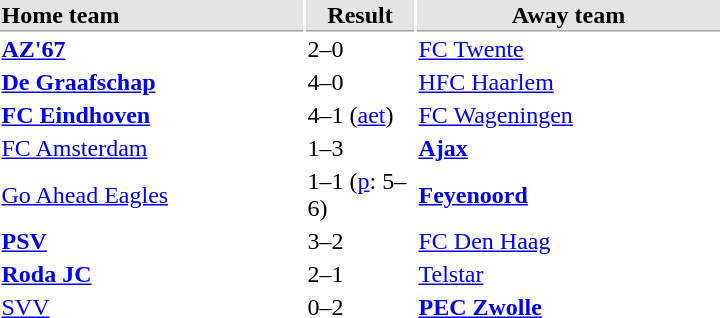<table>
<tr bgcolor="#E4E4E4">
<th style="border-bottom:1px solid #AAAAAA" width="200" align="left">Home team</th>
<th style="border-bottom:1px solid #AAAAAA" width="70" align="center">Result</th>
<th style="border-bottom:1px solid #AAAAAA" width="200">Away team</th>
</tr>
<tr>
<td><strong><a href='#'>AZ'67</a></strong></td>
<td>2–0</td>
<td><a href='#'>FC Twente</a></td>
</tr>
<tr>
<td><strong><a href='#'>De Graafschap</a></strong></td>
<td>4–0</td>
<td><a href='#'>HFC Haarlem</a></td>
</tr>
<tr>
<td><strong><a href='#'>FC Eindhoven</a></strong></td>
<td>4–1 (<a href='#'>aet</a>)</td>
<td><a href='#'>FC Wageningen</a></td>
</tr>
<tr>
<td><a href='#'>FC Amsterdam</a></td>
<td>1–3</td>
<td><strong><a href='#'>Ajax</a></strong></td>
</tr>
<tr>
<td><a href='#'>Go Ahead Eagles</a></td>
<td>1–1 (<a href='#'>p</a>: 5–6)</td>
<td><strong><a href='#'>Feyenoord</a></strong></td>
</tr>
<tr>
<td><strong><a href='#'>PSV</a></strong></td>
<td>3–2</td>
<td><a href='#'>FC Den Haag</a></td>
</tr>
<tr>
<td><strong><a href='#'>Roda JC</a></strong></td>
<td>2–1</td>
<td><a href='#'>Telstar</a></td>
</tr>
<tr>
<td><a href='#'>SVV</a></td>
<td>0–2</td>
<td><strong><a href='#'>PEC Zwolle</a></strong></td>
</tr>
</table>
